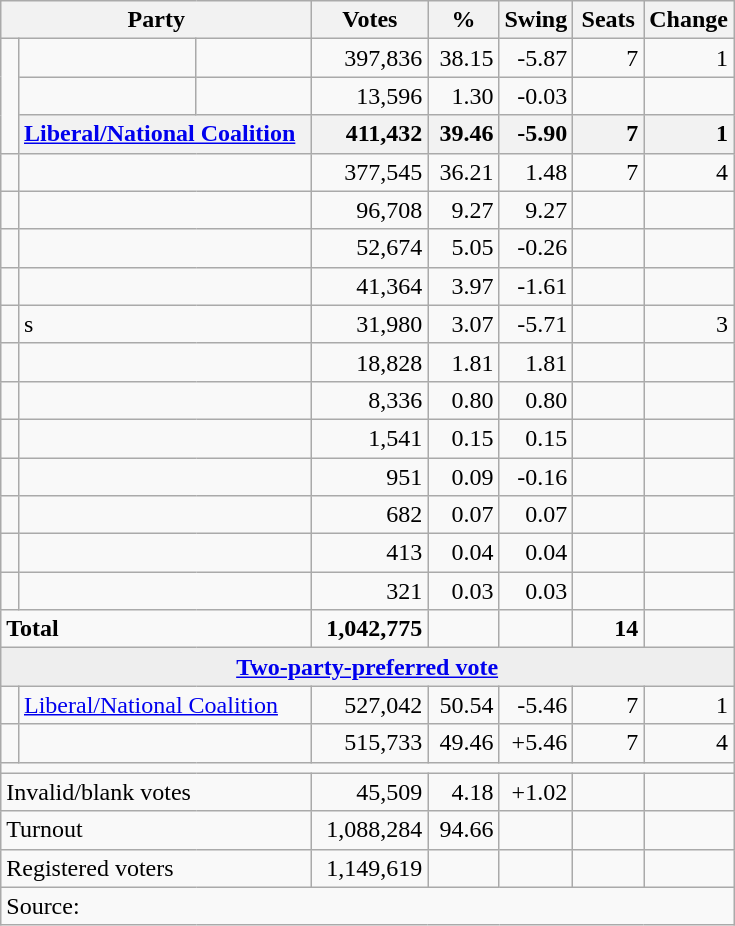<table class="wikitable">
<tr>
<th style="width:200px" colspan=3>Party</th>
<th style="width:70px; text-align:center;">Votes</th>
<th style="width:40px; text-align:center;">%</th>
<th style="width:40px; text-align:center;">Swing</th>
<th style="width:40px; text-align:center;">Seats</th>
<th style="width:40px; text-align:center;">Change</th>
</tr>
<tr>
<td rowspan="3"> </td>
<td> </td>
<td></td>
<td align=right>397,836</td>
<td align=right>38.15</td>
<td align=right>-5.87</td>
<td align=right>7</td>
<td align=right> 1</td>
</tr>
<tr>
<td> </td>
<td></td>
<td align=right>13,596</td>
<td align=right>1.30</td>
<td align=right>-0.03</td>
<td align=right></td>
<td align=right></td>
</tr>
<tr>
<th colspan="2" style="text-align:left;"><a href='#'>Liberal/National Coalition</a></th>
<th style="text-align:right;">411,432</th>
<th style="text-align:right;">39.46</th>
<th style="text-align:right;">-5.90</th>
<th style="text-align:right;">7</th>
<th style="text-align:right;"> 1</th>
</tr>
<tr>
<td> </td>
<td colspan=2></td>
<td align=right>377,545</td>
<td align=right>36.21</td>
<td align=right>1.48</td>
<td align=right>7</td>
<td align=right> 4</td>
</tr>
<tr>
<td> </td>
<td colspan=2></td>
<td align=right>96,708</td>
<td align=right>9.27</td>
<td align=right>9.27</td>
<td align=right></td>
<td align=right></td>
</tr>
<tr>
<td> </td>
<td colspan=2></td>
<td align=right>52,674</td>
<td align=right>5.05</td>
<td align=right>-0.26</td>
<td align=right></td>
<td align=right></td>
</tr>
<tr>
<td> </td>
<td colspan=2></td>
<td align=right>41,364</td>
<td align=right>3.97</td>
<td align=right>-1.61</td>
<td align=right></td>
<td align=right></td>
</tr>
<tr>
<td> </td>
<td colspan=2>s</td>
<td align=right>31,980</td>
<td align=right>3.07</td>
<td align=right>-5.71</td>
<td align=right></td>
<td align=right> 3</td>
</tr>
<tr>
<td> </td>
<td colspan=2></td>
<td align=right>18,828</td>
<td align=right>1.81</td>
<td align=right>1.81</td>
<td align=right></td>
<td align=right></td>
</tr>
<tr>
<td> </td>
<td colspan=2></td>
<td align=right>8,336</td>
<td align=right>0.80</td>
<td align=right>0.80</td>
<td align=right></td>
<td align=right></td>
</tr>
<tr>
<td> </td>
<td colspan=2></td>
<td align=right>1,541</td>
<td align=right>0.15</td>
<td align=right>0.15</td>
<td align=right></td>
<td align=right></td>
</tr>
<tr>
<td> </td>
<td colspan=2></td>
<td align=right>951</td>
<td align=right>0.09</td>
<td align=right>-0.16</td>
<td align=right></td>
<td align=right></td>
</tr>
<tr>
<td> </td>
<td colspan=2></td>
<td align=right>682</td>
<td align=right>0.07</td>
<td align=right>0.07</td>
<td align=right></td>
<td align=right></td>
</tr>
<tr>
<td> </td>
<td colspan=2></td>
<td align=right>413</td>
<td align=right>0.04</td>
<td align=right>0.04</td>
<td align=right></td>
<td align=right></td>
</tr>
<tr>
<td> </td>
<td colspan=2></td>
<td align=right>321</td>
<td align=right>0.03</td>
<td align=right>0.03</td>
<td align=right></td>
<td align=right></td>
</tr>
<tr>
<td colspan="3" align="left"><strong>Total</strong></td>
<td align=right><strong>1,042,775</strong></td>
<td align=right></td>
<td align=right></td>
<td align=right><strong>14</strong></td>
<td align=right></td>
</tr>
<tr>
<td colspan="8" style="text-align:center; background:#eee;"><strong><a href='#'>Two-party-preferred vote</a></strong></td>
</tr>
<tr>
<td> </td>
<td colspan=2><a href='#'>Liberal/National Coalition</a></td>
<td align=right>527,042</td>
<td align=right>50.54</td>
<td align=right>-5.46</td>
<td align=right>7</td>
<td align=right> 1</td>
</tr>
<tr>
<td> </td>
<td colspan=2></td>
<td align=right>515,733</td>
<td align=right>49.46</td>
<td align=right>+5.46</td>
<td align=right>7</td>
<td align=right> 4</td>
</tr>
<tr>
<td colspan="8"></td>
</tr>
<tr>
<td colspan="3" style="text-align:left;">Invalid/blank votes</td>
<td align=right>45,509</td>
<td align=right>4.18</td>
<td align=right>+1.02</td>
<td></td>
<td></td>
</tr>
<tr>
<td colspan="3" style="text-align:left;">Turnout</td>
<td align=right>1,088,284</td>
<td align=right>94.66</td>
<td></td>
<td></td>
<td></td>
</tr>
<tr>
<td colspan="3" style="text-align:left;">Registered voters</td>
<td align=right>1,149,619</td>
<td></td>
<td></td>
<td></td>
<td></td>
</tr>
<tr>
<td colspan="8" align="left">Source: </td>
</tr>
</table>
